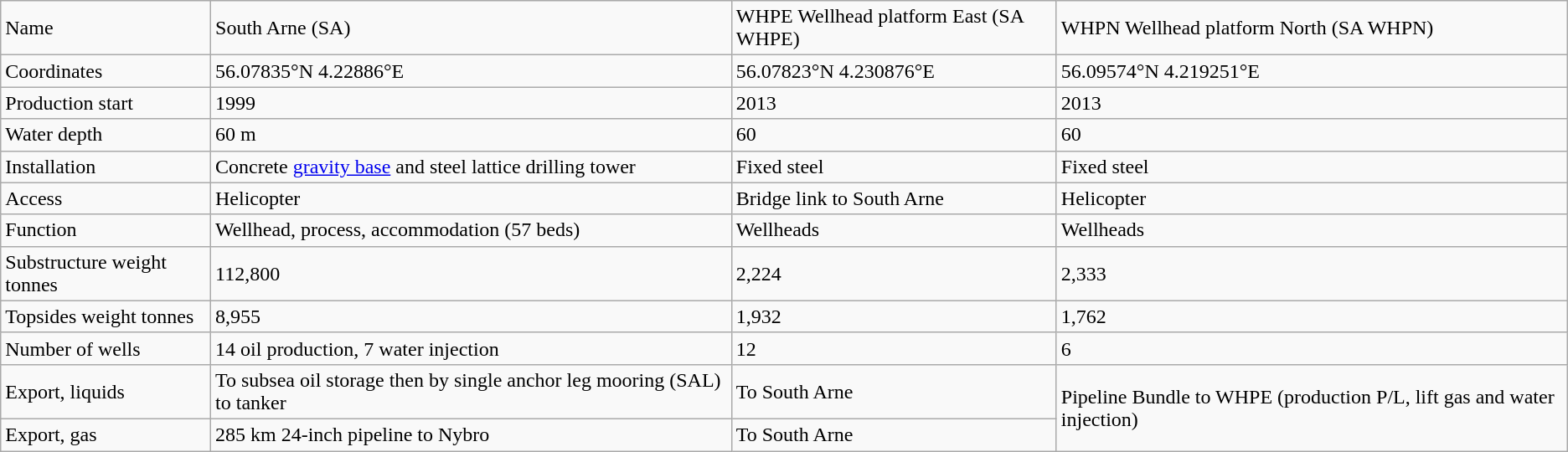<table class="wikitable">
<tr>
<td>Name</td>
<td>South Arne (SA)</td>
<td>WHPE Wellhead platform East (SA WHPE)</td>
<td>WHPN Wellhead platform North (SA WHPN)</td>
</tr>
<tr>
<td>Coordinates</td>
<td>56.07835°N 4.22886°E</td>
<td>56.07823°N 4.230876°E</td>
<td>56.09574°N 4.219251°E</td>
</tr>
<tr>
<td>Production start</td>
<td>1999</td>
<td>2013</td>
<td>2013</td>
</tr>
<tr>
<td>Water depth</td>
<td>60 m</td>
<td>60</td>
<td>60</td>
</tr>
<tr>
<td>Installation</td>
<td>Concrete <a href='#'>gravity base</a> and steel lattice drilling  tower</td>
<td>Fixed steel</td>
<td>Fixed steel</td>
</tr>
<tr>
<td>Access</td>
<td>Helicopter</td>
<td>Bridge link to South Arne</td>
<td>Helicopter</td>
</tr>
<tr>
<td>Function</td>
<td>Wellhead, process, accommodation (57 beds)</td>
<td>Wellheads</td>
<td>Wellheads</td>
</tr>
<tr>
<td>Substructure weight tonnes</td>
<td>112,800</td>
<td>2,224</td>
<td>2,333</td>
</tr>
<tr>
<td>Topsides weight tonnes</td>
<td>8,955</td>
<td>1,932</td>
<td>1,762</td>
</tr>
<tr>
<td>Number of wells</td>
<td>14 oil production, 7 water injection</td>
<td>12</td>
<td>6</td>
</tr>
<tr>
<td>Export, liquids</td>
<td>To subsea oil storage then by single  anchor leg mooring (SAL) to tanker</td>
<td>To South Arne</td>
<td rowspan="2">Pipeline Bundle to WHPE (production P/L,  lift gas and water injection)</td>
</tr>
<tr>
<td>Export, gas</td>
<td>285 km 24-inch pipeline to Nybro</td>
<td>To South Arne</td>
</tr>
</table>
